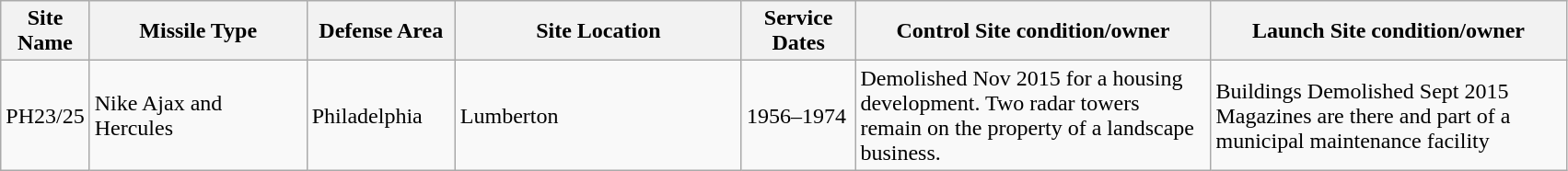<table class="wikitable sortable">
<tr>
<th scope="col" style="width:50px;">Site Name</th>
<th scope="col" style="width:150px;">Missile Type</th>
<th scope="col" style="width:100px;">Defense Area</th>
<th scope="col" style="width:200px;">Site Location</th>
<th scope="col" style="width:75px;">Service Dates</th>
<th scope="col" style="width:250px;">Control Site condition/owner</th>
<th scope="col" style="width:250px;">Launch Site condition/owner</th>
</tr>
<tr>
<td>PH23/25</td>
<td>Nike Ajax and Hercules</td>
<td>Philadelphia</td>
<td>Lumberton</td>
<td>1956–1974</td>
<td>Demolished Nov 2015 for a housing development. Two radar towers remain on the property of a landscape business.<br></td>
<td>Buildings Demolished Sept 2015 Magazines are there and part of a municipal maintenance facility</td>
</tr>
</table>
